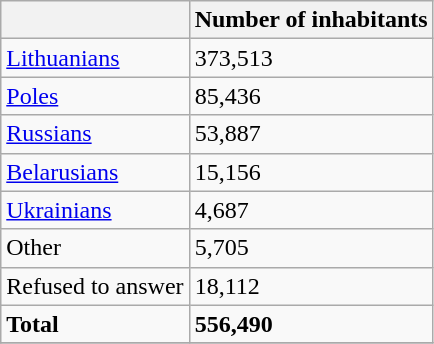<table class="wikitable">
<tr>
<th></th>
<th>Number of inhabitants</th>
</tr>
<tr>
<td><a href='#'>Lithuanians</a></td>
<td>373,513</td>
</tr>
<tr>
<td><a href='#'>Poles</a></td>
<td>85,436</td>
</tr>
<tr>
<td><a href='#'>Russians</a></td>
<td>53,887</td>
</tr>
<tr>
<td><a href='#'>Belarusians</a></td>
<td>15,156</td>
</tr>
<tr>
<td><a href='#'>Ukrainians</a></td>
<td>4,687</td>
</tr>
<tr>
<td>Other</td>
<td>5,705</td>
</tr>
<tr>
<td>Refused to answer</td>
<td>18,112</td>
</tr>
<tr>
<td><strong>Total</strong></td>
<td><strong>556,490</strong></td>
</tr>
<tr>
</tr>
</table>
